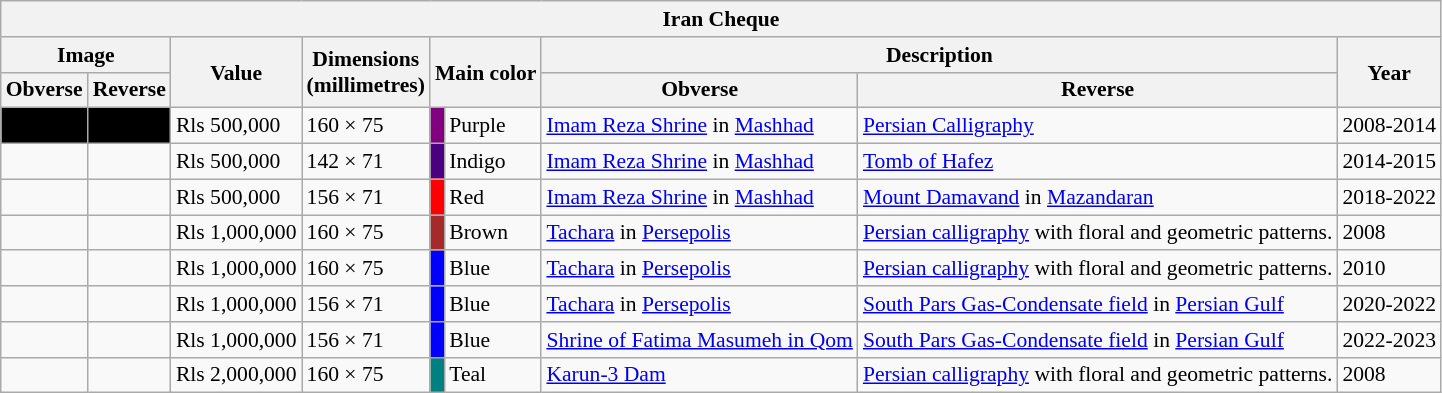<table class="wikitable" style="font-size: 90%">
<tr>
<th colspan=9>Iran Cheque</th>
</tr>
<tr>
<th colspan=2>Image</th>
<th rowspan=2>Value</th>
<th rowspan=2>Dimensions<br>(millimetres)</th>
<th rowspan=2 colspan=2>Main color</th>
<th colspan=2>Description</th>
<th rowspan=2>Year</th>
</tr>
<tr>
<th>Obverse</th>
<th>Reverse</th>
<th>Obverse</th>
<th>Reverse</th>
</tr>
<tr>
<td bgcolor=black align=center></td>
<td bgcolor=black align=center></td>
<td>Rls 500,000</td>
<td>160 × 75</td>
<td style="text-align:center; background: Purple;"></td>
<td>Purple</td>
<td><a href='#'>Imam Reza Shrine</a> in <a href='#'>Mashhad</a></td>
<td><a href='#'>Persian Calligraphy</a></td>
<td>2008-2014</td>
</tr>
<tr>
<td></td>
<td></td>
<td>Rls 500,000</td>
<td>142 × 71</td>
<td style="text-align:center; background: Indigo;"></td>
<td>Indigo</td>
<td><a href='#'>Imam Reza Shrine</a> in <a href='#'>Mashhad</a></td>
<td><a href='#'>Tomb of Hafez</a></td>
<td>2014-2015</td>
</tr>
<tr>
<td></td>
<td></td>
<td>Rls 500,000</td>
<td>156 × 71</td>
<td style="text-align:center; background: Red;"></td>
<td>Red</td>
<td><a href='#'>Imam Reza Shrine</a> in <a href='#'>Mashhad</a></td>
<td><a href='#'>Mount Damavand</a> in <a href='#'>Mazandaran</a></td>
<td>2018-2022</td>
</tr>
<tr>
<td></td>
<td></td>
<td>Rls 1,000,000</td>
<td>160 × 75</td>
<td style="text-align:center; background: Brown;"></td>
<td>Brown</td>
<td><a href='#'>Tachara</a> in <a href='#'>Persepolis</a></td>
<td><a href='#'>Persian calligraphy</a> with floral and geometric patterns.</td>
<td>2008</td>
</tr>
<tr>
<td></td>
<td></td>
<td>Rls 1,000,000</td>
<td>160 × 75</td>
<td style="text-align:center; background: Blue;"></td>
<td>Blue</td>
<td><a href='#'>Tachara</a> in <a href='#'>Persepolis</a></td>
<td><a href='#'>Persian calligraphy</a> with floral and geometric patterns.</td>
<td>2010</td>
</tr>
<tr>
<td></td>
<td></td>
<td>Rls 1,000,000</td>
<td>156 × 71</td>
<td style="text-align:center; background: Blue;"></td>
<td>Blue</td>
<td><a href='#'>Tachara</a> in <a href='#'>Persepolis</a></td>
<td><a href='#'>South Pars Gas-Condensate field</a> in <a href='#'>Persian Gulf</a></td>
<td>2020-2022</td>
</tr>
<tr>
<td></td>
<td></td>
<td>Rls 1,000,000</td>
<td>156 × 71</td>
<td style="text-align:center; background: Blue;"></td>
<td>Blue</td>
<td><a href='#'>Shrine of Fatima Masumeh in Qom</a></td>
<td><a href='#'>South Pars Gas-Condensate field</a> in <a href='#'>Persian Gulf</a></td>
<td>2022-2023</td>
</tr>
<tr>
<td></td>
<td></td>
<td>Rls 2,000,000</td>
<td>160 × 75</td>
<td style="text-align:center; background: Teal;"></td>
<td>Teal</td>
<td><a href='#'>Karun-3 Dam</a></td>
<td><a href='#'>Persian calligraphy</a> with floral and geometric patterns.</td>
<td>2008</td>
</tr>
</table>
